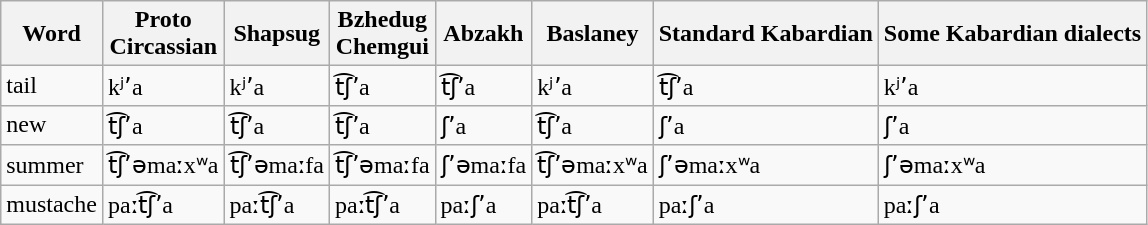<table class="wikitable" border="1" text-align="right">
<tr>
<th>Word</th>
<th>Proto<br>Circassian</th>
<th>Shapsug</th>
<th>Bzhedug<br>Chemgui</th>
<th>Abzakh</th>
<th>Baslaney</th>
<th>Standard Kabardian</th>
<th>Some Kabardian dialects</th>
</tr>
<tr>
<td>tail</td>
<td>kʲʼa </td>
<td>kʲʼa </td>
<td>t͡ʃʼa </td>
<td>t͡ʃʼa </td>
<td>kʲʼa </td>
<td>t͡ʃʼa </td>
<td>kʲʼa </td>
</tr>
<tr>
<td>new</td>
<td>t͡ʃʼa </td>
<td>t͡ʃʼa </td>
<td>t͡ʃʼa </td>
<td>ʃʼa </td>
<td>t͡ʃʼa </td>
<td>ʃʼa </td>
<td>ʃʼa </td>
</tr>
<tr>
<td>summer</td>
<td>t͡ʃʼəmaːxʷa </td>
<td>t͡ʃʼəmaːfa </td>
<td>t͡ʃʼəmaːfa </td>
<td>ʃʼəmaːfa </td>
<td>t͡ʃʼəmaːxʷa </td>
<td>ʃʼəmaːxʷa </td>
<td>ʃʼəmaːxʷa </td>
</tr>
<tr>
<td>mustache</td>
<td>paːt͡ʃʼa </td>
<td>paːt͡ʃʼa </td>
<td>paːt͡ʃʼa </td>
<td>paːʃʼa </td>
<td>paːt͡ʃʼa </td>
<td>paːʃʼa </td>
<td>paːʃʼa </td>
</tr>
</table>
